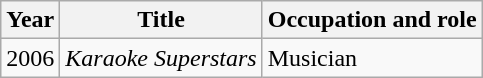<table class="wikitable">
<tr>
<th>Year</th>
<th>Title</th>
<th>Occupation and role</th>
</tr>
<tr>
<td>2006</td>
<td><em>Karaoke Superstars</em></td>
<td>Musician</td>
</tr>
</table>
